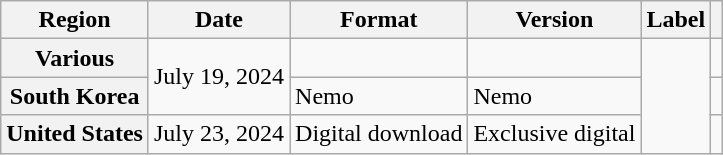<table class="wikitable plainrowheaders">
<tr>
<th scope="col">Region</th>
<th scope="col">Date</th>
<th scope="col">Format</th>
<th scope="col">Version</th>
<th scope="col">Label</th>
<th scope="col"></th>
</tr>
<tr>
<th scope="row">Various</th>
<td rowspan="2">July 19, 2024</td>
<td></td>
<td></td>
<td rowspan="3"></td>
<td style="text-align:center"></td>
</tr>
<tr>
<th scope="row">South Korea</th>
<td>Nemo</td>
<td>Nemo</td>
<td style="text-align:center"></td>
</tr>
<tr>
<th scope="row">United States</th>
<td>July 23, 2024</td>
<td>Digital download</td>
<td>Exclusive digital</td>
<td style="text-align:center"></td>
</tr>
</table>
